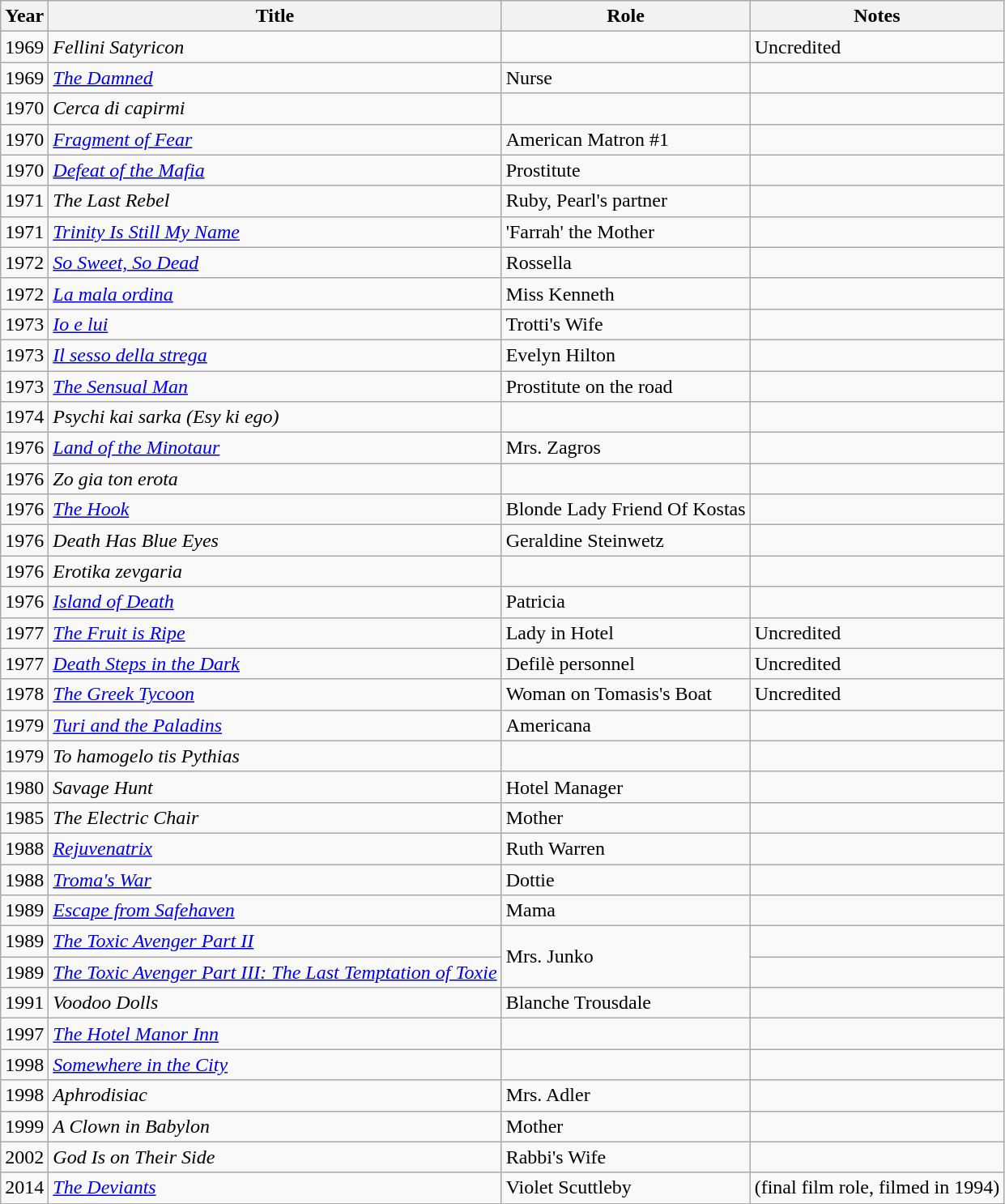<table class="wikitable">
<tr>
<th>Year</th>
<th>Title</th>
<th>Role</th>
<th>Notes</th>
</tr>
<tr>
<td>1969</td>
<td><em>Fellini Satyricon</em></td>
<td></td>
<td>Uncredited</td>
</tr>
<tr>
<td>1969</td>
<td><em><a href='#'>The Damned</a></em></td>
<td>Nurse</td>
<td></td>
</tr>
<tr>
<td>1970</td>
<td><em>Cerca di capirmi</em></td>
<td></td>
<td></td>
</tr>
<tr>
<td>1970</td>
<td><em><a href='#'>Fragment of Fear</a></em></td>
<td>American Matron #1</td>
<td></td>
</tr>
<tr>
<td>1970</td>
<td><em><a href='#'>Defeat of the Mafia</a></em></td>
<td>Prostitute</td>
<td></td>
</tr>
<tr>
<td>1971</td>
<td><em>The Last Rebel</em></td>
<td>Ruby, Pearl's partner</td>
<td></td>
</tr>
<tr>
<td>1971</td>
<td><em><a href='#'>Trinity Is Still My Name</a></em></td>
<td>'Farrah' the Mother</td>
<td></td>
</tr>
<tr>
<td>1972</td>
<td><em><a href='#'>So Sweet, So Dead</a></em></td>
<td>Rossella</td>
<td></td>
</tr>
<tr>
<td>1972</td>
<td><em><a href='#'>La mala ordina</a></em></td>
<td>Miss Kenneth</td>
<td></td>
</tr>
<tr>
<td>1973</td>
<td><em><a href='#'>Io e lui</a></em></td>
<td>Trotti's Wife</td>
<td></td>
</tr>
<tr>
<td>1973</td>
<td><em><a href='#'>Il sesso della strega</a></em></td>
<td>Evelyn Hilton</td>
<td></td>
</tr>
<tr>
<td>1973</td>
<td><em><a href='#'>The Sensual Man</a></em></td>
<td>Prostitute on the road</td>
<td></td>
</tr>
<tr>
<td>1974</td>
<td><em>Psychi kai sarka (Esy ki ego)</em></td>
<td></td>
<td></td>
</tr>
<tr>
<td>1976</td>
<td><em><a href='#'>Land of the Minotaur</a></em></td>
<td>Mrs. Zagros</td>
<td></td>
</tr>
<tr>
<td>1976</td>
<td><em>Zo gia ton erota</em></td>
<td></td>
<td></td>
</tr>
<tr>
<td>1976</td>
<td><em><a href='#'>The Hook</a></em></td>
<td>Blonde Lady Friend Of Kostas</td>
<td></td>
</tr>
<tr>
<td>1976</td>
<td><em>Death Has Blue Eyes</em></td>
<td>Geraldine Steinwetz</td>
<td></td>
</tr>
<tr>
<td>1976</td>
<td><em>Erotika zevgaria</em></td>
<td></td>
<td></td>
</tr>
<tr>
<td>1976</td>
<td><em><a href='#'>Island of Death</a></em></td>
<td>Patricia</td>
<td></td>
</tr>
<tr>
<td>1977</td>
<td><em><a href='#'>The Fruit is Ripe</a></em></td>
<td>Lady in Hotel</td>
<td>Uncredited</td>
</tr>
<tr>
<td>1977</td>
<td><em><a href='#'>Death Steps in the Dark</a></em></td>
<td>Defilè personnel</td>
<td>Uncredited</td>
</tr>
<tr>
<td>1978</td>
<td><em><a href='#'>The Greek Tycoon</a></em></td>
<td>Woman on Tomasis's Boat</td>
<td>Uncredited</td>
</tr>
<tr>
<td>1979</td>
<td><em><a href='#'>Turi and the Paladins</a></em></td>
<td>Americana</td>
<td></td>
</tr>
<tr>
<td>1979</td>
<td><em>To hamogelo tis Pythias</em></td>
<td></td>
<td></td>
</tr>
<tr>
<td>1980</td>
<td><em>Savage Hunt</em></td>
<td>Hotel Manager</td>
<td></td>
</tr>
<tr>
<td>1985</td>
<td><em>The Electric Chair</em></td>
<td>Mother</td>
<td></td>
</tr>
<tr>
<td>1988</td>
<td><em><a href='#'>Rejuvenatrix</a></em></td>
<td>Ruth Warren</td>
<td></td>
</tr>
<tr>
<td>1988</td>
<td><em><a href='#'>Troma's War</a></em></td>
<td>Dottie</td>
<td></td>
</tr>
<tr>
<td>1989</td>
<td><em><a href='#'>Escape from Safehaven</a></em></td>
<td>Mama</td>
<td></td>
</tr>
<tr>
<td>1989</td>
<td><em><a href='#'>The Toxic Avenger Part II</a></em></td>
<td rowspan="2">Mrs. Junko</td>
<td></td>
</tr>
<tr>
<td>1989</td>
<td><em><a href='#'>The Toxic Avenger Part III: The Last Temptation of Toxie</a></em></td>
<td></td>
</tr>
<tr>
<td>1991</td>
<td><em>Voodoo Dolls</em></td>
<td>Blanche Trousdale</td>
<td></td>
</tr>
<tr>
<td>1997</td>
<td><em><a href='#'>The Hotel Manor Inn</a></em></td>
<td></td>
<td></td>
</tr>
<tr>
<td>1998</td>
<td><em><a href='#'>Somewhere in the City</a></em></td>
<td></td>
<td></td>
</tr>
<tr>
<td>1998</td>
<td><em>Aphrodisiac</em></td>
<td>Mrs. Adler</td>
<td></td>
</tr>
<tr>
<td>1999</td>
<td><em>A Clown in Babylon</em></td>
<td>Mother</td>
<td></td>
</tr>
<tr>
<td>2002</td>
<td><em>God Is on Their Side</em></td>
<td>Rabbi's Wife</td>
<td></td>
</tr>
<tr>
<td>2014</td>
<td><em><a href='#'>The Deviants</a></em></td>
<td>Violet Scuttleby</td>
<td>(final film role, filmed in 1994)</td>
</tr>
</table>
